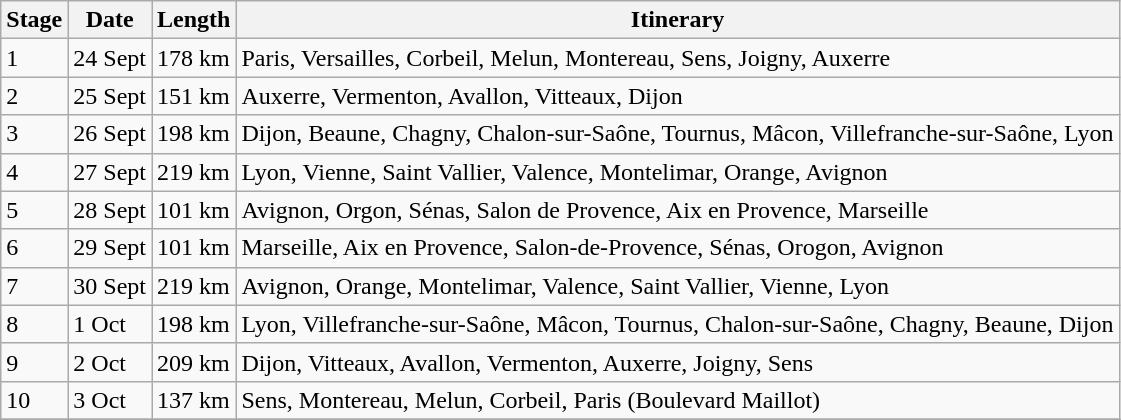<table class="wikitable">
<tr>
<th>Stage</th>
<th>Date</th>
<th>Length</th>
<th>Itinerary</th>
</tr>
<tr>
<td>1</td>
<td>24 Sept</td>
<td>178 km</td>
<td>Paris, Versailles, Corbeil, Melun, Montereau, Sens, Joigny, Auxerre</td>
</tr>
<tr>
<td>2</td>
<td>25 Sept</td>
<td>151 km</td>
<td>Auxerre, Vermenton, Avallon, Vitteaux, Dijon</td>
</tr>
<tr>
<td>3</td>
<td>26 Sept</td>
<td>198 km</td>
<td>Dijon, Beaune, Chagny, Chalon-sur-Saône, Tournus, Mâcon, Villefranche-sur-Saône, Lyon</td>
</tr>
<tr>
<td>4</td>
<td>27 Sept</td>
<td>219 km</td>
<td>Lyon, Vienne, Saint Vallier, Valence, Montelimar, Orange, Avignon</td>
</tr>
<tr>
<td>5</td>
<td>28 Sept</td>
<td>101 km</td>
<td>Avignon, Orgon, Sénas, Salon de Provence, Aix en Provence, Marseille</td>
</tr>
<tr>
<td>6</td>
<td>29 Sept</td>
<td>101 km</td>
<td>Marseille, Aix en Provence, Salon-de-Provence, Sénas, Orogon, Avignon</td>
</tr>
<tr>
<td>7</td>
<td>30 Sept</td>
<td>219 km</td>
<td>Avignon, Orange, Montelimar, Valence, Saint Vallier, Vienne, Lyon</td>
</tr>
<tr>
<td>8</td>
<td>1 Oct</td>
<td>198 km</td>
<td>Lyon, Villefranche-sur-Saône, Mâcon, Tournus, Chalon-sur-Saône, Chagny, Beaune, Dijon</td>
</tr>
<tr>
<td>9</td>
<td>2 Oct</td>
<td>209 km</td>
<td>Dijon, Vitteaux, Avallon, Vermenton, Auxerre, Joigny, Sens</td>
</tr>
<tr>
<td>10</td>
<td>3 Oct</td>
<td>137 km</td>
<td>Sens, Montereau, Melun, Corbeil, Paris (Boulevard Maillot)</td>
</tr>
<tr>
</tr>
</table>
